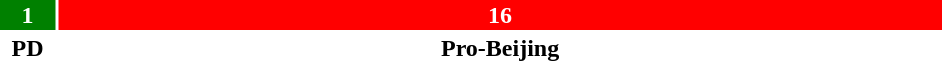<table style="width:50%; text-align:center;">
<tr style="color:white;">
<td style="background:green; width:5.88%;"><strong>1</strong></td>
<td style="background:red; width:94.12%;"><strong>16</strong></td>
</tr>
<tr>
<td><span><strong>PD</strong></span></td>
<td><span><strong>Pro-Beijing</strong></span></td>
</tr>
</table>
